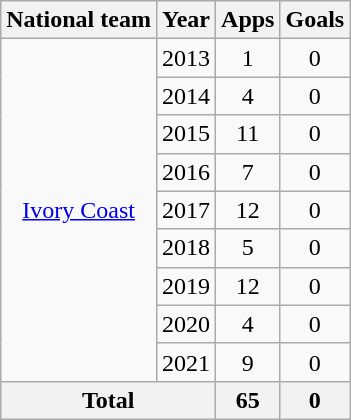<table class="wikitable" style="text-align:center">
<tr>
<th>National team</th>
<th>Year</th>
<th>Apps</th>
<th>Goals</th>
</tr>
<tr>
<td rowspan="9"><a href='#'>Ivory Coast</a></td>
<td>2013</td>
<td>1</td>
<td>0</td>
</tr>
<tr>
<td>2014</td>
<td>4</td>
<td>0</td>
</tr>
<tr>
<td>2015</td>
<td>11</td>
<td>0</td>
</tr>
<tr>
<td>2016</td>
<td>7</td>
<td>0</td>
</tr>
<tr>
<td>2017</td>
<td>12</td>
<td>0</td>
</tr>
<tr>
<td>2018</td>
<td>5</td>
<td>0</td>
</tr>
<tr>
<td>2019</td>
<td>12</td>
<td>0</td>
</tr>
<tr>
<td>2020</td>
<td>4</td>
<td>0</td>
</tr>
<tr>
<td>2021</td>
<td>9</td>
<td>0</td>
</tr>
<tr>
<th colspan="2">Total</th>
<th>65</th>
<th>0</th>
</tr>
</table>
